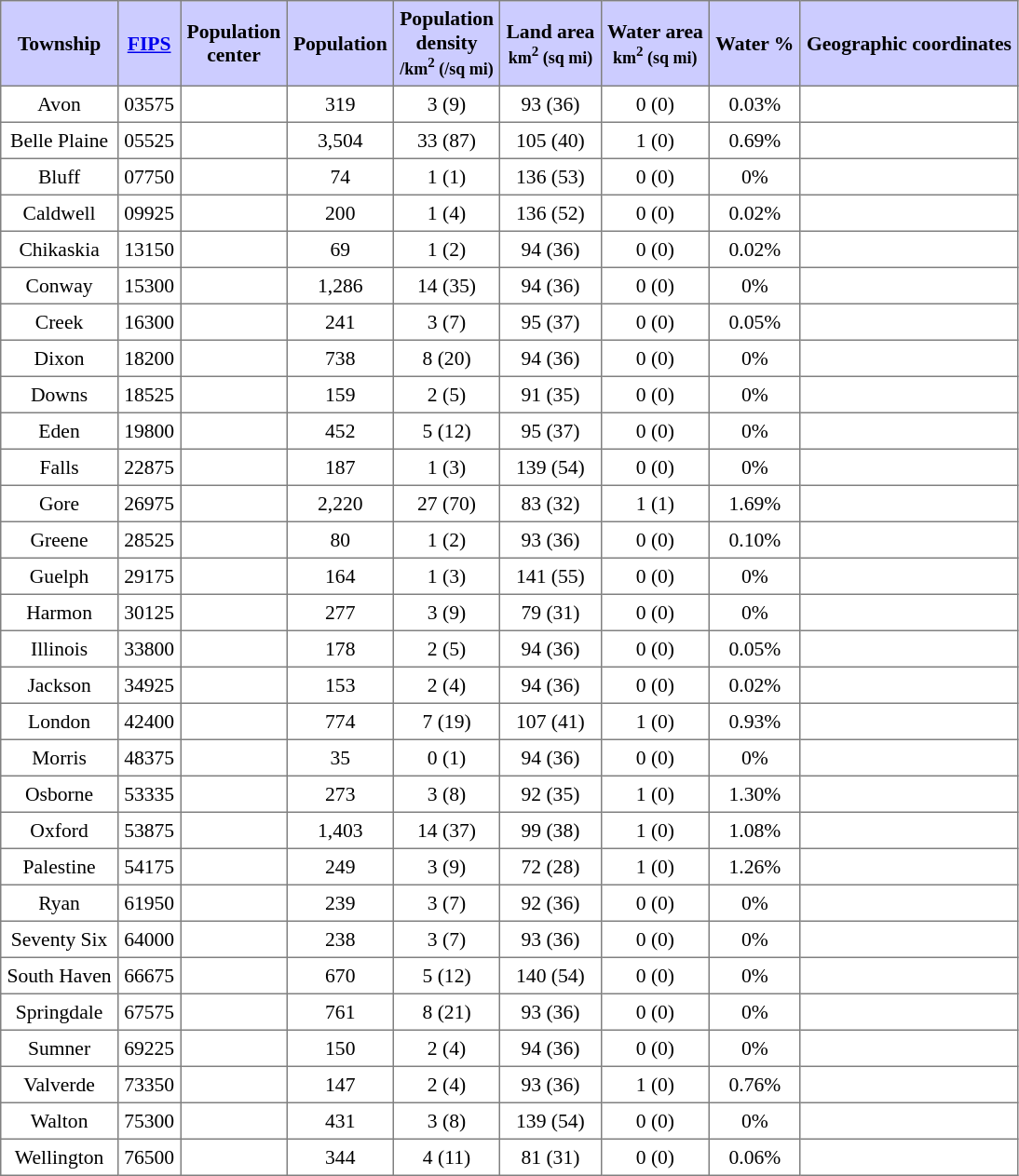<table class="toccolours" border=1 cellspacing=0 cellpadding=4 style="text-align:center; border-collapse:collapse; font-size:90%;">
<tr style="background:#ccccff">
<th>Township</th>
<th><a href='#'>FIPS</a></th>
<th>Population<br>center</th>
<th>Population</th>
<th>Population<br>density<br><small>/km<sup>2</sup> (/sq mi)</small></th>
<th>Land area<br><small>km<sup>2</sup> (sq mi)</small></th>
<th>Water area<br><small>km<sup>2</sup> (sq mi)</small></th>
<th>Water %</th>
<th>Geographic coordinates</th>
</tr>
<tr>
<td>Avon</td>
<td>03575</td>
<td></td>
<td>319</td>
<td>3 (9)</td>
<td>93 (36)</td>
<td>0 (0)</td>
<td>0.03%</td>
<td></td>
</tr>
<tr>
<td>Belle Plaine</td>
<td>05525</td>
<td></td>
<td>3,504</td>
<td>33 (87)</td>
<td>105 (40)</td>
<td>1 (0)</td>
<td>0.69%</td>
<td></td>
</tr>
<tr>
<td>Bluff</td>
<td>07750</td>
<td></td>
<td>74</td>
<td>1 (1)</td>
<td>136 (53)</td>
<td>0 (0)</td>
<td>0%</td>
<td></td>
</tr>
<tr>
<td>Caldwell</td>
<td>09925</td>
<td></td>
<td>200</td>
<td>1 (4)</td>
<td>136 (52)</td>
<td>0 (0)</td>
<td>0.02%</td>
<td></td>
</tr>
<tr>
<td>Chikaskia</td>
<td>13150</td>
<td></td>
<td>69</td>
<td>1 (2)</td>
<td>94 (36)</td>
<td>0 (0)</td>
<td>0.02%</td>
<td></td>
</tr>
<tr>
<td>Conway</td>
<td>15300</td>
<td></td>
<td>1,286</td>
<td>14 (35)</td>
<td>94 (36)</td>
<td>0 (0)</td>
<td>0%</td>
<td></td>
</tr>
<tr>
<td>Creek</td>
<td>16300</td>
<td></td>
<td>241</td>
<td>3 (7)</td>
<td>95 (37)</td>
<td>0 (0)</td>
<td>0.05%</td>
<td></td>
</tr>
<tr>
<td>Dixon</td>
<td>18200</td>
<td></td>
<td>738</td>
<td>8 (20)</td>
<td>94 (36)</td>
<td>0 (0)</td>
<td>0%</td>
<td></td>
</tr>
<tr>
<td>Downs</td>
<td>18525</td>
<td></td>
<td>159</td>
<td>2 (5)</td>
<td>91 (35)</td>
<td>0 (0)</td>
<td>0%</td>
<td></td>
</tr>
<tr>
<td>Eden</td>
<td>19800</td>
<td></td>
<td>452</td>
<td>5 (12)</td>
<td>95 (37)</td>
<td>0 (0)</td>
<td>0%</td>
<td></td>
</tr>
<tr>
<td>Falls</td>
<td>22875</td>
<td></td>
<td>187</td>
<td>1 (3)</td>
<td>139 (54)</td>
<td>0 (0)</td>
<td>0%</td>
<td></td>
</tr>
<tr>
<td>Gore</td>
<td>26975</td>
<td></td>
<td>2,220</td>
<td>27 (70)</td>
<td>83 (32)</td>
<td>1 (1)</td>
<td>1.69%</td>
<td></td>
</tr>
<tr>
<td>Greene</td>
<td>28525</td>
<td></td>
<td>80</td>
<td>1 (2)</td>
<td>93 (36)</td>
<td>0 (0)</td>
<td>0.10%</td>
<td></td>
</tr>
<tr>
<td>Guelph</td>
<td>29175</td>
<td></td>
<td>164</td>
<td>1 (3)</td>
<td>141 (55)</td>
<td>0 (0)</td>
<td>0%</td>
<td></td>
</tr>
<tr>
<td>Harmon</td>
<td>30125</td>
<td></td>
<td>277</td>
<td>3 (9)</td>
<td>79 (31)</td>
<td>0 (0)</td>
<td>0%</td>
<td></td>
</tr>
<tr>
<td>Illinois</td>
<td>33800</td>
<td></td>
<td>178</td>
<td>2 (5)</td>
<td>94 (36)</td>
<td>0 (0)</td>
<td>0.05%</td>
<td></td>
</tr>
<tr>
<td>Jackson</td>
<td>34925</td>
<td></td>
<td>153</td>
<td>2 (4)</td>
<td>94 (36)</td>
<td>0 (0)</td>
<td>0.02%</td>
<td></td>
</tr>
<tr>
<td>London</td>
<td>42400</td>
<td></td>
<td>774</td>
<td>7 (19)</td>
<td>107 (41)</td>
<td>1 (0)</td>
<td>0.93%</td>
<td></td>
</tr>
<tr>
<td>Morris</td>
<td>48375</td>
<td></td>
<td>35</td>
<td>0 (1)</td>
<td>94 (36)</td>
<td>0 (0)</td>
<td>0%</td>
<td></td>
</tr>
<tr>
<td>Osborne</td>
<td>53335</td>
<td></td>
<td>273</td>
<td>3 (8)</td>
<td>92 (35)</td>
<td>1 (0)</td>
<td>1.30%</td>
<td></td>
</tr>
<tr>
<td>Oxford</td>
<td>53875</td>
<td></td>
<td>1,403</td>
<td>14 (37)</td>
<td>99 (38)</td>
<td>1 (0)</td>
<td>1.08%</td>
<td></td>
</tr>
<tr>
<td>Palestine</td>
<td>54175</td>
<td></td>
<td>249</td>
<td>3 (9)</td>
<td>72 (28)</td>
<td>1 (0)</td>
<td>1.26%</td>
<td></td>
</tr>
<tr>
<td>Ryan</td>
<td>61950</td>
<td></td>
<td>239</td>
<td>3 (7)</td>
<td>92 (36)</td>
<td>0 (0)</td>
<td>0%</td>
<td></td>
</tr>
<tr>
<td>Seventy Six</td>
<td>64000</td>
<td></td>
<td>238</td>
<td>3 (7)</td>
<td>93 (36)</td>
<td>0 (0)</td>
<td>0%</td>
<td></td>
</tr>
<tr>
<td>South Haven</td>
<td>66675</td>
<td></td>
<td>670</td>
<td>5 (12)</td>
<td>140 (54)</td>
<td>0 (0)</td>
<td>0%</td>
<td></td>
</tr>
<tr>
<td>Springdale</td>
<td>67575</td>
<td></td>
<td>761</td>
<td>8 (21)</td>
<td>93 (36)</td>
<td>0 (0)</td>
<td>0%</td>
<td></td>
</tr>
<tr>
<td>Sumner</td>
<td>69225</td>
<td></td>
<td>150</td>
<td>2 (4)</td>
<td>94 (36)</td>
<td>0 (0)</td>
<td>0%</td>
<td></td>
</tr>
<tr>
<td>Valverde</td>
<td>73350</td>
<td></td>
<td>147</td>
<td>2 (4)</td>
<td>93 (36)</td>
<td>1 (0)</td>
<td>0.76%</td>
<td></td>
</tr>
<tr>
<td>Walton</td>
<td>75300</td>
<td></td>
<td>431</td>
<td>3 (8)</td>
<td>139 (54)</td>
<td>0 (0)</td>
<td>0%</td>
<td></td>
</tr>
<tr>
<td>Wellington</td>
<td>76500</td>
<td></td>
<td>344</td>
<td>4 (11)</td>
<td>81 (31)</td>
<td>0 (0)</td>
<td>0.06%</td>
<td></td>
</tr>
</table>
